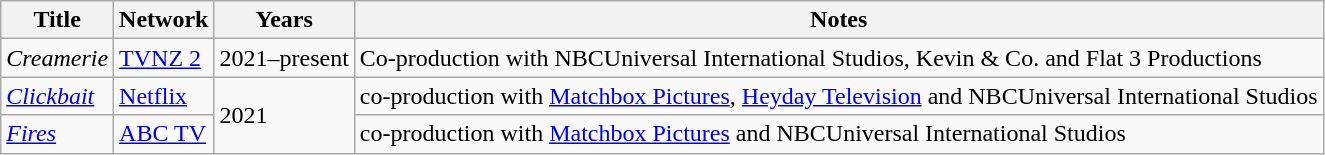<table class="wikitable sortable">
<tr>
<th>Title</th>
<th>Network</th>
<th>Years</th>
<th>Notes</th>
</tr>
<tr>
<td><em>Creamerie</em></td>
<td><a href='#'>TVNZ 2</a></td>
<td>2021–present</td>
<td>Co-production with NBCUniversal International Studios, Kevin & Co. and Flat 3 Productions</td>
</tr>
<tr>
<td><em><a href='#'>Clickbait</a></em></td>
<td><a href='#'>Netflix</a></td>
<td rowspan="2">2021</td>
<td>co-production with <a href='#'>Matchbox Pictures</a>, <a href='#'>Heyday Television</a> and NBCUniversal International Studios</td>
</tr>
<tr>
<td><em><a href='#'>Fires</a></em></td>
<td><a href='#'>ABC TV</a></td>
<td>co-production with <a href='#'>Matchbox Pictures</a> and NBCUniversal International Studios</td>
</tr>
</table>
